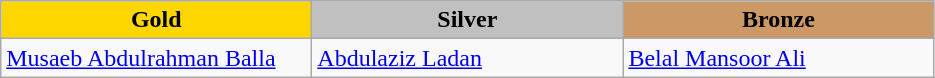<table class="wikitable" style="text-align:left">
<tr align="center">
<td width=200 bgcolor=gold><strong>Gold</strong></td>
<td width=200 bgcolor=silver><strong>Silver</strong></td>
<td width=200 bgcolor=CC9966><strong>Bronze</strong></td>
</tr>
<tr>
<td><a href='#'>Musaeb Abdulrahman Balla</a><br><em></em></td>
<td><a href='#'>Abdulaziz Ladan</a><br><em></em></td>
<td><a href='#'>Belal Mansoor Ali</a><br><em></em></td>
</tr>
</table>
